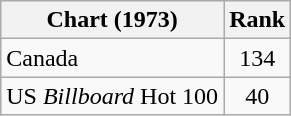<table class="wikitable sortable">
<tr>
<th align="left">Chart (1973)</th>
<th style="text-align:center;">Rank</th>
</tr>
<tr>
<td>Canada</td>
<td style="text-align:center;">134</td>
</tr>
<tr>
<td>US <em>Billboard</em> Hot 100</td>
<td style="text-align:center;">40</td>
</tr>
</table>
